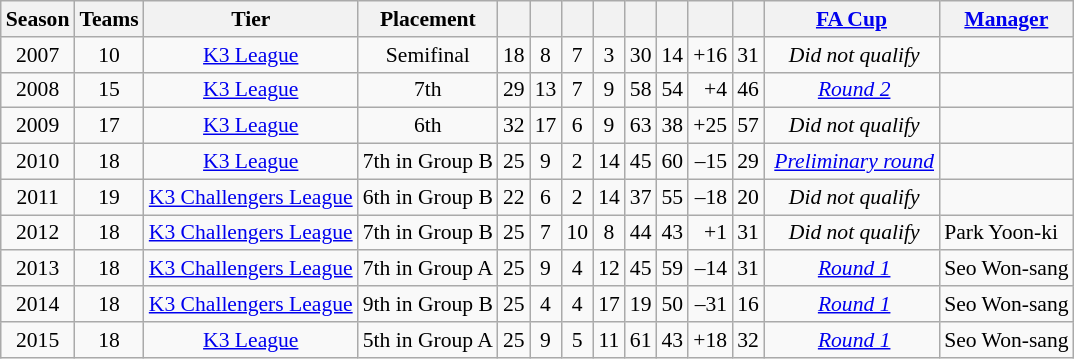<table class="wikitable" style="text-align: center; font-size:90%;">
<tr>
<th>Season</th>
<th>Teams</th>
<th>Tier</th>
<th>Placement</th>
<th></th>
<th></th>
<th></th>
<th></th>
<th></th>
<th></th>
<th></th>
<th></th>
<th><a href='#'>FA Cup</a></th>
<th><a href='#'>Manager</a></th>
</tr>
<tr>
<td>2007</td>
<td>10</td>
<td><a href='#'>K3 League</a></td>
<td>Semifinal</td>
<td>18</td>
<td>8</td>
<td>7</td>
<td>3</td>
<td>30</td>
<td>14</td>
<td align=right>+16</td>
<td>31</td>
<td> <em>Did not qualify</em></td>
<td align=left></td>
</tr>
<tr>
<td>2008</td>
<td>15</td>
<td><a href='#'>K3 League</a></td>
<td>7th</td>
<td>29</td>
<td>13</td>
<td>7</td>
<td>9</td>
<td>58</td>
<td>54</td>
<td align=right>+4</td>
<td>46</td>
<td> <a href='#'><em>Round 2</em></a></td>
<td align=left></td>
</tr>
<tr>
<td>2009</td>
<td>17</td>
<td><a href='#'>K3 League</a></td>
<td>6th</td>
<td>32</td>
<td>17</td>
<td>6</td>
<td>9</td>
<td>63</td>
<td>38</td>
<td align=right>+25</td>
<td>57</td>
<td> <em>Did not qualify</em></td>
<td align=left></td>
</tr>
<tr>
<td>2010</td>
<td>18</td>
<td><a href='#'>K3 League</a></td>
<td>7th in Group B</td>
<td>25</td>
<td>9</td>
<td>2</td>
<td>14</td>
<td>45</td>
<td>60</td>
<td align=right>–15</td>
<td>29</td>
<td> <a href='#'><em>Preliminary round</em></a></td>
<td align=left></td>
</tr>
<tr>
<td>2011</td>
<td>19</td>
<td><a href='#'>K3 Challengers League</a></td>
<td>6th in Group B</td>
<td>22</td>
<td>6</td>
<td>2</td>
<td>14</td>
<td>37</td>
<td>55</td>
<td align=right>–18</td>
<td>20</td>
<td> <em>Did not qualify</em></td>
<td align=left></td>
</tr>
<tr>
<td>2012</td>
<td>18</td>
<td><a href='#'>K3 Challengers League</a></td>
<td>7th in Group B</td>
<td>25</td>
<td>7</td>
<td>10</td>
<td>8</td>
<td>44</td>
<td>43</td>
<td align=right>+1</td>
<td>31</td>
<td> <em>Did not qualify</em></td>
<td align=left>Park Yoon-ki</td>
</tr>
<tr>
<td>2013</td>
<td>18</td>
<td><a href='#'>K3 Challengers League</a></td>
<td>7th in Group A</td>
<td>25</td>
<td>9</td>
<td>4</td>
<td>12</td>
<td>45</td>
<td>59</td>
<td align=right>–14</td>
<td>31</td>
<td> <a href='#'><em>Round 1</em></a></td>
<td align=left>Seo Won-sang</td>
</tr>
<tr>
<td>2014</td>
<td>18</td>
<td><a href='#'>K3 Challengers League</a></td>
<td>9th in Group B</td>
<td>25</td>
<td>4</td>
<td>4</td>
<td>17</td>
<td>19</td>
<td>50</td>
<td align=right>–31</td>
<td>16</td>
<td> <a href='#'><em>Round 1</em></a></td>
<td align=left>Seo Won-sang</td>
</tr>
<tr>
<td>2015</td>
<td>18</td>
<td><a href='#'>K3 League</a></td>
<td>5th in Group A</td>
<td>25</td>
<td>9</td>
<td>5</td>
<td>11</td>
<td>61</td>
<td>43</td>
<td align=right>+18</td>
<td>32</td>
<td> <a href='#'><em>Round 1</em></a></td>
<td align=left>Seo Won-sang</td>
</tr>
</table>
